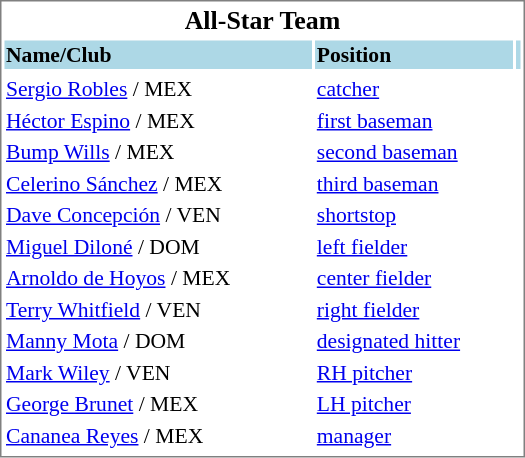<table cellpadding="1" width="350px" style="font-size: 90%; border: 1px solid gray;">
<tr align="center" style="font-size: larger;">
<td colspan=6><strong>All-Star Team</strong></td>
</tr>
<tr style="background:lightblue;">
<td><strong>Name/Club</strong></td>
<td><strong>Position</strong></td>
<td></td>
</tr>
<tr align="center" style="vertical-align: middle;" style="background:lightblue;">
</tr>
<tr>
<td><a href='#'>Sergio Robles</a> / MEX</td>
<td><a href='#'>catcher</a></td>
</tr>
<tr>
<td><a href='#'>Héctor Espino</a> / MEX</td>
<td><a href='#'>first baseman</a></td>
</tr>
<tr>
<td><a href='#'>Bump Wills</a> / MEX</td>
<td><a href='#'>second baseman</a></td>
</tr>
<tr>
<td><a href='#'>Celerino Sánchez</a> / MEX</td>
<td><a href='#'>third baseman</a></td>
</tr>
<tr>
<td><a href='#'>Dave Concepción</a> / VEN</td>
<td><a href='#'>shortstop</a></td>
</tr>
<tr>
<td><a href='#'>Miguel Diloné</a> / DOM</td>
<td><a href='#'>left fielder</a></td>
</tr>
<tr>
<td><a href='#'>Arnoldo de Hoyos</a> / MEX</td>
<td><a href='#'>center fielder</a></td>
</tr>
<tr>
<td><a href='#'>Terry Whitfield</a> / VEN</td>
<td><a href='#'>right fielder</a></td>
</tr>
<tr>
<td><a href='#'>Manny Mota</a> / DOM</td>
<td><a href='#'>designated hitter</a></td>
</tr>
<tr>
<td><a href='#'>Mark Wiley</a> / VEN</td>
<td><a href='#'>RH pitcher</a></td>
</tr>
<tr>
<td><a href='#'>George Brunet</a> / MEX</td>
<td><a href='#'>LH pitcher</a></td>
</tr>
<tr>
<td><a href='#'>Cananea Reyes</a> / MEX</td>
<td><a href='#'>manager</a></td>
</tr>
<tr>
</tr>
</table>
